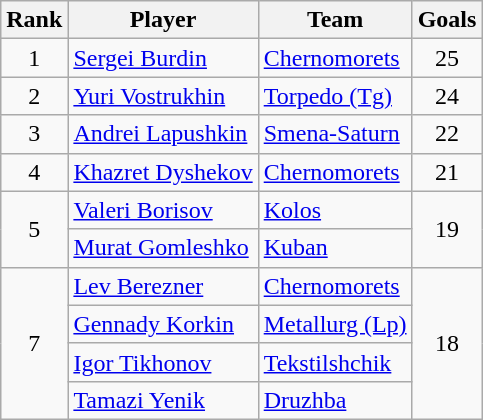<table class="wikitable">
<tr>
<th>Rank</th>
<th>Player</th>
<th>Team</th>
<th>Goals</th>
</tr>
<tr>
<td align=center>1</td>
<td> <a href='#'>Sergei Burdin</a></td>
<td><a href='#'>Chernomorets</a></td>
<td align=center>25</td>
</tr>
<tr>
<td align=center>2</td>
<td> <a href='#'>Yuri Vostrukhin</a></td>
<td><a href='#'>Torpedo (Tg)</a></td>
<td align=center>24</td>
</tr>
<tr>
<td align=center>3</td>
<td> <a href='#'>Andrei Lapushkin</a></td>
<td><a href='#'>Smena-Saturn</a></td>
<td align=center>22</td>
</tr>
<tr>
<td align=center>4</td>
<td> <a href='#'>Khazret Dyshekov</a></td>
<td><a href='#'>Chernomorets</a></td>
<td align=center>21</td>
</tr>
<tr>
<td rowspan=2 align=center>5</td>
<td> <a href='#'>Valeri Borisov</a></td>
<td><a href='#'>Kolos</a></td>
<td rowspan=2 align=center>19</td>
</tr>
<tr>
<td> <a href='#'>Murat Gomleshko</a></td>
<td><a href='#'>Kuban</a></td>
</tr>
<tr>
<td rowspan=4 align=center>7</td>
<td> <a href='#'>Lev Berezner</a></td>
<td><a href='#'>Chernomorets</a></td>
<td rowspan=4 align=center>18</td>
</tr>
<tr>
<td> <a href='#'>Gennady Korkin</a></td>
<td><a href='#'>Metallurg (Lp)</a></td>
</tr>
<tr>
<td> <a href='#'>Igor Tikhonov</a></td>
<td><a href='#'>Tekstilshchik</a></td>
</tr>
<tr>
<td> <a href='#'>Tamazi Yenik</a></td>
<td><a href='#'>Druzhba</a></td>
</tr>
</table>
